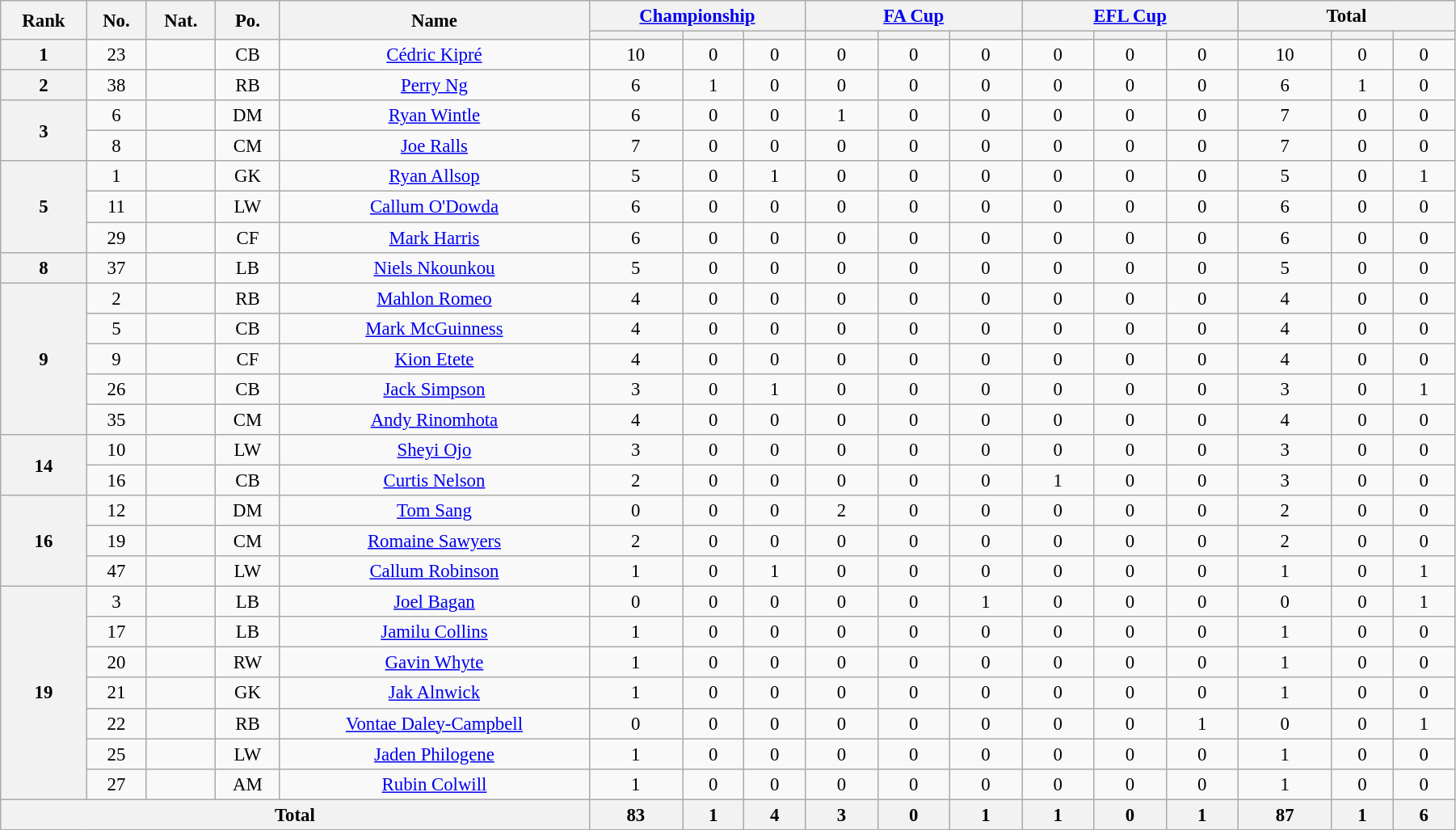<table class="wikitable" style="text-align:center; font-size:95%; width:95%;">
<tr>
<th rowspan=2>Rank</th>
<th rowspan=2>No.</th>
<th rowspan=2>Nat.</th>
<th rowspan=2>Po.</th>
<th rowspan=2>Name</th>
<th colspan=3 width=100px><a href='#'>Championship</a></th>
<th colspan=3 width=100px><a href='#'>FA Cup</a></th>
<th colspan=3 width=100px><a href='#'>EFL Cup</a></th>
<th colspan=3 width=100px>Total</th>
</tr>
<tr>
<th></th>
<th></th>
<th></th>
<th></th>
<th></th>
<th></th>
<th></th>
<th></th>
<th></th>
<th></th>
<th></th>
<th></th>
</tr>
<tr>
<th rowspan=1>1</th>
<td>23</td>
<td></td>
<td>CB</td>
<td><a href='#'>Cédric Kipré</a></td>
<td>10</td>
<td>0</td>
<td>0</td>
<td>0</td>
<td>0</td>
<td>0</td>
<td>0</td>
<td>0</td>
<td>0</td>
<td>10</td>
<td>0</td>
<td>0</td>
</tr>
<tr>
<th rowspan=1>2</th>
<td>38</td>
<td></td>
<td>RB</td>
<td><a href='#'>Perry Ng</a></td>
<td>6</td>
<td>1</td>
<td>0</td>
<td>0</td>
<td>0</td>
<td>0</td>
<td>0</td>
<td>0</td>
<td>0</td>
<td>6</td>
<td>1</td>
<td>0</td>
</tr>
<tr>
<th rowspan=2>3</th>
<td>6</td>
<td></td>
<td>DM</td>
<td><a href='#'>Ryan Wintle</a></td>
<td>6</td>
<td>0</td>
<td>0</td>
<td>1</td>
<td>0</td>
<td>0</td>
<td>0</td>
<td>0</td>
<td>0</td>
<td>7</td>
<td>0</td>
<td>0</td>
</tr>
<tr>
<td>8</td>
<td></td>
<td>CM</td>
<td><a href='#'>Joe Ralls</a></td>
<td>7</td>
<td>0</td>
<td>0</td>
<td>0</td>
<td>0</td>
<td>0</td>
<td>0</td>
<td>0</td>
<td>0</td>
<td>7</td>
<td>0</td>
<td>0</td>
</tr>
<tr>
<th rowspan=3>5</th>
<td>1</td>
<td></td>
<td>GK</td>
<td><a href='#'>Ryan Allsop</a></td>
<td>5</td>
<td>0</td>
<td>1</td>
<td>0</td>
<td>0</td>
<td>0</td>
<td>0</td>
<td>0</td>
<td>0</td>
<td>5</td>
<td>0</td>
<td>1</td>
</tr>
<tr>
<td>11</td>
<td></td>
<td>LW</td>
<td><a href='#'>Callum O'Dowda</a></td>
<td>6</td>
<td>0</td>
<td>0</td>
<td>0</td>
<td>0</td>
<td>0</td>
<td>0</td>
<td>0</td>
<td>0</td>
<td>6</td>
<td>0</td>
<td>0</td>
</tr>
<tr>
<td>29</td>
<td></td>
<td>CF</td>
<td><a href='#'>Mark Harris</a></td>
<td>6</td>
<td>0</td>
<td>0</td>
<td>0</td>
<td>0</td>
<td>0</td>
<td>0</td>
<td>0</td>
<td>0</td>
<td>6</td>
<td>0</td>
<td>0</td>
</tr>
<tr>
<th rowspan=1>8</th>
<td>37</td>
<td></td>
<td>LB</td>
<td><a href='#'>Niels Nkounkou</a></td>
<td>5</td>
<td>0</td>
<td>0</td>
<td>0</td>
<td>0</td>
<td>0</td>
<td>0</td>
<td>0</td>
<td>0</td>
<td>5</td>
<td>0</td>
<td>0</td>
</tr>
<tr>
<th rowspan=5>9</th>
<td>2</td>
<td></td>
<td>RB</td>
<td><a href='#'>Mahlon Romeo</a></td>
<td>4</td>
<td>0</td>
<td>0</td>
<td>0</td>
<td>0</td>
<td>0</td>
<td>0</td>
<td>0</td>
<td>0</td>
<td>4</td>
<td>0</td>
<td>0</td>
</tr>
<tr>
<td>5</td>
<td></td>
<td>CB</td>
<td><a href='#'>Mark McGuinness</a></td>
<td>4</td>
<td>0</td>
<td>0</td>
<td>0</td>
<td>0</td>
<td>0</td>
<td>0</td>
<td>0</td>
<td>0</td>
<td>4</td>
<td>0</td>
<td>0</td>
</tr>
<tr>
<td>9</td>
<td></td>
<td>CF</td>
<td><a href='#'>Kion Etete</a></td>
<td>4</td>
<td>0</td>
<td>0</td>
<td>0</td>
<td>0</td>
<td>0</td>
<td>0</td>
<td>0</td>
<td>0</td>
<td>4</td>
<td>0</td>
<td>0</td>
</tr>
<tr>
<td>26</td>
<td></td>
<td>CB</td>
<td><a href='#'>Jack Simpson</a></td>
<td>3</td>
<td>0</td>
<td>1</td>
<td>0</td>
<td>0</td>
<td>0</td>
<td>0</td>
<td>0</td>
<td>0</td>
<td>3</td>
<td>0</td>
<td>1</td>
</tr>
<tr>
<td>35</td>
<td></td>
<td>CM</td>
<td><a href='#'>Andy Rinomhota</a></td>
<td>4</td>
<td>0</td>
<td>0</td>
<td>0</td>
<td>0</td>
<td>0</td>
<td>0</td>
<td>0</td>
<td>0</td>
<td>4</td>
<td>0</td>
<td>0</td>
</tr>
<tr>
<th rowspan=2>14</th>
<td>10</td>
<td></td>
<td>LW</td>
<td><a href='#'>Sheyi Ojo</a></td>
<td>3</td>
<td>0</td>
<td>0</td>
<td>0</td>
<td>0</td>
<td>0</td>
<td>0</td>
<td>0</td>
<td>0</td>
<td>3</td>
<td>0</td>
<td>0</td>
</tr>
<tr>
<td>16</td>
<td></td>
<td>CB</td>
<td><a href='#'>Curtis Nelson</a></td>
<td>2</td>
<td>0</td>
<td>0</td>
<td>0</td>
<td>0</td>
<td>0</td>
<td>1</td>
<td>0</td>
<td>0</td>
<td>3</td>
<td>0</td>
<td>0</td>
</tr>
<tr>
<th rowspan=3>16</th>
<td>12</td>
<td></td>
<td>DM</td>
<td><a href='#'>Tom Sang</a></td>
<td>0</td>
<td>0</td>
<td>0</td>
<td>2</td>
<td>0</td>
<td>0</td>
<td>0</td>
<td>0</td>
<td>0</td>
<td>2</td>
<td>0</td>
<td>0</td>
</tr>
<tr>
<td>19</td>
<td></td>
<td>CM</td>
<td><a href='#'>Romaine Sawyers</a></td>
<td>2</td>
<td>0</td>
<td>0</td>
<td>0</td>
<td>0</td>
<td>0</td>
<td>0</td>
<td>0</td>
<td>0</td>
<td>2</td>
<td>0</td>
<td>0</td>
</tr>
<tr>
<td>47</td>
<td></td>
<td>LW</td>
<td><a href='#'>Callum Robinson</a></td>
<td>1</td>
<td>0</td>
<td>1</td>
<td>0</td>
<td>0</td>
<td>0</td>
<td>0</td>
<td>0</td>
<td>0</td>
<td>1</td>
<td>0</td>
<td>1</td>
</tr>
<tr>
<th rowspan=7>19</th>
<td>3</td>
<td></td>
<td>LB</td>
<td><a href='#'>Joel Bagan</a></td>
<td>0</td>
<td>0</td>
<td>0</td>
<td>0</td>
<td>0</td>
<td>1</td>
<td>0</td>
<td>0</td>
<td>0</td>
<td>0</td>
<td>0</td>
<td>1</td>
</tr>
<tr>
<td>17</td>
<td></td>
<td>LB</td>
<td><a href='#'>Jamilu Collins</a></td>
<td>1</td>
<td>0</td>
<td>0</td>
<td>0</td>
<td>0</td>
<td>0</td>
<td>0</td>
<td>0</td>
<td>0</td>
<td>1</td>
<td>0</td>
<td>0</td>
</tr>
<tr>
<td>20</td>
<td></td>
<td>RW</td>
<td><a href='#'>Gavin Whyte</a></td>
<td>1</td>
<td>0</td>
<td>0</td>
<td>0</td>
<td>0</td>
<td>0</td>
<td>0</td>
<td>0</td>
<td>0</td>
<td>1</td>
<td>0</td>
<td>0</td>
</tr>
<tr>
<td>21</td>
<td></td>
<td>GK</td>
<td><a href='#'>Jak Alnwick</a></td>
<td>1</td>
<td>0</td>
<td>0</td>
<td>0</td>
<td>0</td>
<td>0</td>
<td>0</td>
<td>0</td>
<td>0</td>
<td>1</td>
<td>0</td>
<td>0</td>
</tr>
<tr>
<td>22</td>
<td></td>
<td>RB</td>
<td><a href='#'>Vontae Daley-Campbell</a></td>
<td>0</td>
<td>0</td>
<td>0</td>
<td>0</td>
<td>0</td>
<td>0</td>
<td>0</td>
<td>0</td>
<td>1</td>
<td>0</td>
<td>0</td>
<td>1</td>
</tr>
<tr>
<td>25</td>
<td></td>
<td>LW</td>
<td><a href='#'>Jaden Philogene</a></td>
<td>1</td>
<td>0</td>
<td>0</td>
<td>0</td>
<td>0</td>
<td>0</td>
<td>0</td>
<td>0</td>
<td>0</td>
<td>1</td>
<td>0</td>
<td>0</td>
</tr>
<tr>
<td>27</td>
<td></td>
<td>AM</td>
<td><a href='#'>Rubin Colwill</a></td>
<td>1</td>
<td>0</td>
<td>0</td>
<td>0</td>
<td>0</td>
<td>0</td>
<td>0</td>
<td>0</td>
<td>0</td>
<td>1</td>
<td>0</td>
<td>0</td>
</tr>
<tr>
<th colspan=5>Total</th>
<th>83</th>
<th>1</th>
<th>4</th>
<th>3</th>
<th>0</th>
<th>1</th>
<th>1</th>
<th>0</th>
<th>1</th>
<th>87</th>
<th>1</th>
<th>6</th>
</tr>
</table>
